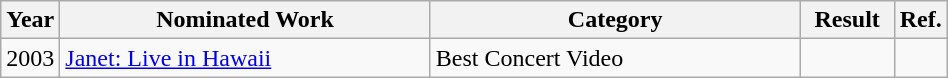<table class="wikitable" width="50%">
<tr>
<th width="5%">Year</th>
<th width="40%">Nominated Work</th>
<th width="40%">Category</th>
<th width="10%">Result</th>
<th width="5%">Ref.</th>
</tr>
<tr>
<td>2003</td>
<td><a href='#'>Janet: Live in Hawaii</a></td>
<td>Best Concert Video</td>
<td></td>
<td></td>
</tr>
</table>
